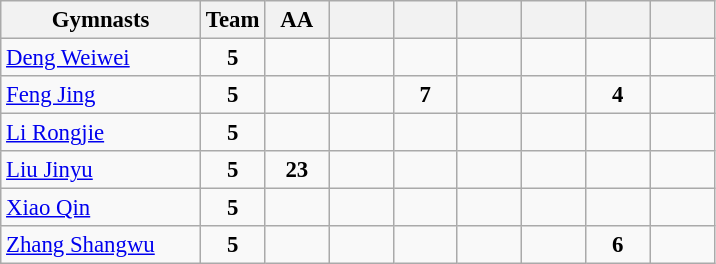<table class="wikitable sortable collapsible autocollapse plainrowheaders" style="text-align:center; font-size:95%;">
<tr>
<th width=28% class=unsortable>Gymnasts</th>
<th width=9% class=unsortable>Team</th>
<th width=9% class=unsortable>AA</th>
<th width=9% class=unsortable></th>
<th width=9% class=unsortable></th>
<th width=9% class=unsortable></th>
<th width=9% class=unsortable></th>
<th width=9% class=unsortable></th>
<th width=9% class=unsortable></th>
</tr>
<tr>
<td align=left><a href='#'>Deng Weiwei</a></td>
<td><strong>5</strong></td>
<td></td>
<td></td>
<td></td>
<td></td>
<td></td>
<td></td>
<td></td>
</tr>
<tr>
<td align=left><a href='#'>Feng Jing</a></td>
<td><strong>5</strong></td>
<td></td>
<td></td>
<td><strong>7</strong></td>
<td></td>
<td></td>
<td><strong>4</strong></td>
<td></td>
</tr>
<tr>
<td align=left><a href='#'>Li Rongjie</a></td>
<td><strong>5</strong></td>
<td></td>
<td></td>
<td></td>
<td></td>
<td></td>
<td></td>
<td></td>
</tr>
<tr>
<td align=left><a href='#'>Liu Jinyu</a></td>
<td><strong>5</strong></td>
<td><strong>23</strong></td>
<td></td>
<td></td>
<td></td>
<td></td>
<td></td>
<td></td>
</tr>
<tr>
<td align=left><a href='#'>Xiao Qin</a></td>
<td><strong>5</strong></td>
<td></td>
<td></td>
<td></td>
<td></td>
<td></td>
<td></td>
<td></td>
</tr>
<tr>
<td align=left><a href='#'>Zhang Shangwu</a></td>
<td><strong>5</strong></td>
<td></td>
<td></td>
<td></td>
<td></td>
<td></td>
<td><strong>6</strong></td>
<td></td>
</tr>
</table>
